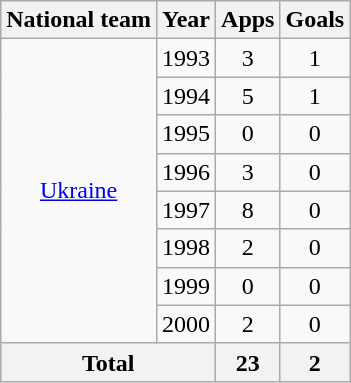<table class="wikitable" style="text-align:center">
<tr>
<th>National team</th>
<th>Year</th>
<th>Apps</th>
<th>Goals</th>
</tr>
<tr>
<td rowspan="8"><a href='#'>Ukraine</a></td>
<td>1993</td>
<td>3</td>
<td>1</td>
</tr>
<tr>
<td>1994</td>
<td>5</td>
<td>1</td>
</tr>
<tr>
<td>1995</td>
<td>0</td>
<td>0</td>
</tr>
<tr>
<td>1996</td>
<td>3</td>
<td>0</td>
</tr>
<tr>
<td>1997</td>
<td>8</td>
<td>0</td>
</tr>
<tr>
<td>1998</td>
<td>2</td>
<td>0</td>
</tr>
<tr>
<td>1999</td>
<td>0</td>
<td>0</td>
</tr>
<tr>
<td>2000</td>
<td>2</td>
<td>0</td>
</tr>
<tr>
<th colspan="2">Total</th>
<th>23</th>
<th>2</th>
</tr>
</table>
